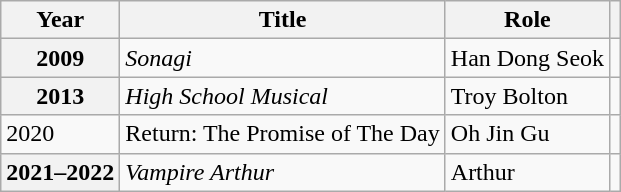<table class="wikitable sortable plainrowheaders">
<tr>
<th scope="col">Year</th>
<th scope="col">Title</th>
<th scope="col">Role</th>
<th scope="col" class="unsortable"></th>
</tr>
<tr>
<th scope="row">2009</th>
<td><em>Sonagi</em></td>
<td>Han Dong Seok</td>
<td></td>
</tr>
<tr>
<th scope="row">2013</th>
<td><em>High School Musical</em></td>
<td>Troy Bolton</td>
<td></td>
</tr>
<tr>
<td>2020</td>
<td>Return: The Promise of The Day</td>
<td>Oh Jin Gu</td>
<td></td>
</tr>
<tr>
<th scope="row">2021–2022</th>
<td><em>Vampire Arthur</em></td>
<td>Arthur</td>
<td></td>
</tr>
</table>
